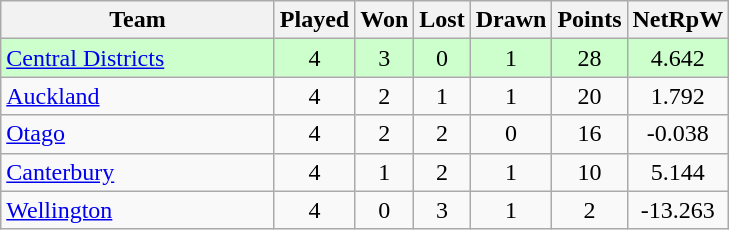<table class="wikitable" style="text-align:center;">
<tr>
<th width=175>Team</th>
<th style="width:30px;" abbr="Played">Played</th>
<th style="width:30px;" abbr="Won">Won</th>
<th style="width:30px;" abbr="Lost">Lost</th>
<th style="width:30px;" abbr="Drawn">Drawn</th>
<th style="width:30px;" abbr="Points">Points</th>
<th style="width:30px;" abbr="NetRpW">NetRpW</th>
</tr>
<tr style="background:#cfc">
<td style="text-align:left;"><a href='#'>Central Districts</a></td>
<td>4</td>
<td>3</td>
<td>0</td>
<td>1</td>
<td>28</td>
<td>4.642</td>
</tr>
<tr>
<td style="text-align:left;"><a href='#'>Auckland</a></td>
<td>4</td>
<td>2</td>
<td>1</td>
<td>1</td>
<td>20</td>
<td>1.792</td>
</tr>
<tr>
<td style="text-align:left;"><a href='#'>Otago</a></td>
<td>4</td>
<td>2</td>
<td>2</td>
<td>0</td>
<td>16</td>
<td>-0.038</td>
</tr>
<tr>
<td style="text-align:left;"><a href='#'>Canterbury</a></td>
<td>4</td>
<td>1</td>
<td>2</td>
<td>1</td>
<td>10</td>
<td>5.144</td>
</tr>
<tr>
<td style="text-align:left;"><a href='#'>Wellington</a></td>
<td>4</td>
<td>0</td>
<td>3</td>
<td>1</td>
<td>2</td>
<td>-13.263</td>
</tr>
</table>
